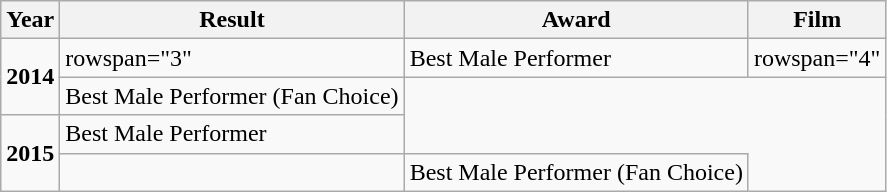<table class="wikitable">
<tr>
<th>Year</th>
<th>Result</th>
<th>Award</th>
<th>Film</th>
</tr>
<tr>
<td rowspan="2"><strong>2014</strong></td>
<td>rowspan="3" </td>
<td>Best Male Performer</td>
<td>rowspan="4" </td>
</tr>
<tr>
<td>Best Male Performer (Fan Choice)</td>
</tr>
<tr>
<td rowspan="2"><strong>2015</strong></td>
<td>Best Male Performer</td>
</tr>
<tr>
<td></td>
<td>Best Male Performer (Fan Choice)</td>
</tr>
</table>
